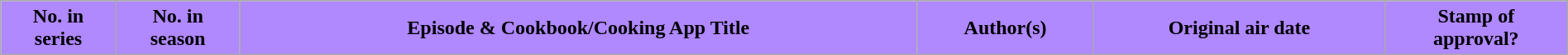<table class="wikitable plainrowheaders" style="width:100%; margin:auto">
<tr>
<th style="background-color: #B088FF">No. in<br>series</th>
<th style="background-color: #B088FF">No. in<br>season</th>
<th style="background-color: #B088FF">Episode & Cookbook/Cooking App Title</th>
<th style="background-color: #B088FF">Author(s)</th>
<th style="background-color: #B088FF">Original air date</th>
<th style="background-color: #B088FF">Stamp of<br>approval?<br>
























</th>
</tr>
</table>
